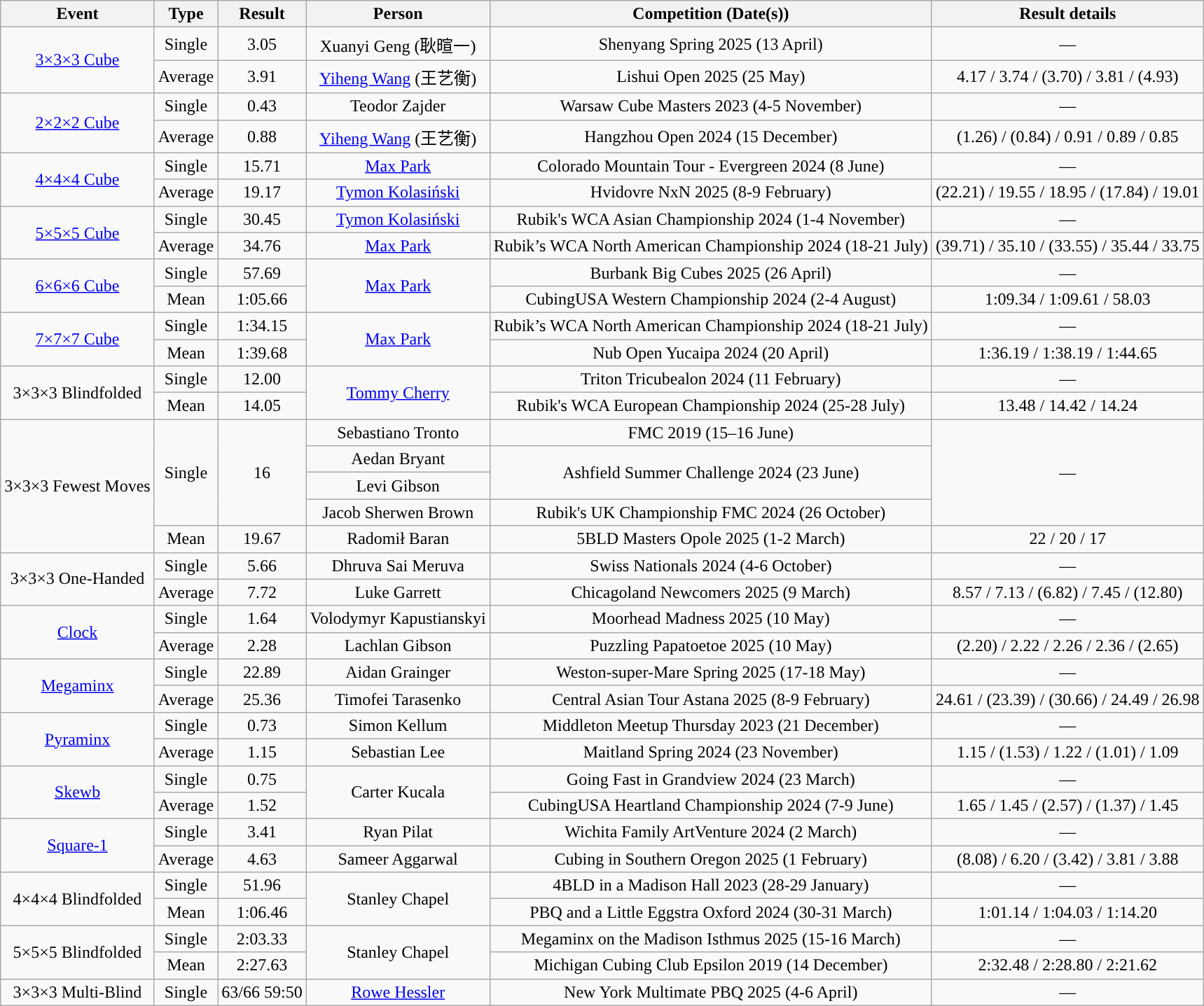<table class="wikitable sortable" style="text-align:center">
<tr>
<th>Event</th>
<th>Type</th>
<th>Result</th>
<th>Person</th>
<th>Competition (Date(s))</th>
<th>Result details</th>
</tr>
<tr>
<td rowspan="2"><a href='#'>3×3×3 Cube</a></td>
<td>Single</td>
<td>3.05</td>
<td> Xuanyi Geng (耿暄一)</td>
<td>Shenyang Spring 2025 (13 April)</td>
<td>—</td>
</tr>
<tr>
<td>Average</td>
<td>3.91</td>
<td> <a href='#'>Yiheng Wang</a> (王艺衡)</td>
<td>Lishui Open 2025 (25 May)</td>
<td>4.17 / 3.74 / (3.70) / 3.81 / (4.93)</td>
</tr>
<tr>
<td rowspan="2"><a href='#'>2×2×2 Cube</a></td>
<td>Single</td>
<td>0.43</td>
<td> Teodor Zajder</td>
<td>Warsaw Cube Masters 2023 (4-5 November)</td>
<td>—</td>
</tr>
<tr>
<td>Average</td>
<td>0.88</td>
<td> <a href='#'>Yiheng Wang</a> (王艺衡)</td>
<td>Hangzhou Open 2024 (15 December)</td>
<td>(1.26) / (0.84) / 0.91 / 0.89 / 0.85</td>
</tr>
<tr>
<td rowspan="2"><a href='#'>4×4×4 Cube</a></td>
<td>Single</td>
<td>15.71</td>
<td> <a href='#'>Max Park</a></td>
<td>Colorado Mountain Tour - Evergreen 2024 (8 June)</td>
<td>—</td>
</tr>
<tr>
<td>Average</td>
<td>19.17</td>
<td> <a href='#'>Tymon Kolasiński</a></td>
<td>Hvidovre NxN 2025 (8-9 February)</td>
<td>(22.21) / 19.55 / 18.95 / (17.84) / 19.01</td>
</tr>
<tr>
<td rowspan="2"><a href='#'>5×5×5 Cube</a></td>
<td>Single</td>
<td>30.45</td>
<td> <a href='#'>Tymon Kolasiński</a></td>
<td>Rubik's WCA Asian Championship 2024 (1-4 November)</td>
<td>—</td>
</tr>
<tr>
<td>Average</td>
<td>34.76</td>
<td> <a href='#'>Max Park</a></td>
<td>Rubik’s WCA North American Championship 2024 (18-21 July)</td>
<td>(39.71) / 35.10 / (33.55) / 35.44 / 33.75</td>
</tr>
<tr>
<td rowspan="2"><a href='#'>6×6×6 Cube</a></td>
<td>Single</td>
<td>57.69</td>
<td rowspan="2"> <a href='#'>Max Park</a></td>
<td>Burbank Big Cubes 2025 (26 April)</td>
<td>—</td>
</tr>
<tr>
<td>Mean</td>
<td>1:05.66</td>
<td>CubingUSA Western Championship 2024 (2-4 August)</td>
<td>1:09.34 / 1:09.61 / 58.03</td>
</tr>
<tr>
<td rowspan="2"><a href='#'>7×7×7 Cube</a></td>
<td>Single</td>
<td>1:34.15</td>
<td rowspan="2"> <a href='#'>Max Park</a></td>
<td>Rubik’s WCA North American Championship 2024 (18-21 July)</td>
<td>—</td>
</tr>
<tr>
<td>Mean</td>
<td>1:39.68</td>
<td>Nub Open Yucaipa 2024 (20 April)</td>
<td>1:36.19 / 1:38.19 / 1:44.65</td>
</tr>
<tr>
<td rowspan="2">3×3×3 Blindfolded</td>
<td>Single</td>
<td>12.00</td>
<td rowspan="2"> <a href='#'>Tommy Cherry</a></td>
<td>Triton Tricubealon 2024 (11 February)</td>
<td>—</td>
</tr>
<tr>
<td>Mean</td>
<td>14.05</td>
<td>Rubik's WCA European Championship 2024 (25-28 July)</td>
<td>13.48 / 14.42 / 14.24</td>
</tr>
<tr>
<td rowspan="5">3×3×3 Fewest Moves</td>
<td rowspan="4">Single</td>
<td rowspan="4">16</td>
<td> Sebastiano Tronto</td>
<td>FMC 2019 (15–16 June)</td>
<td rowspan="4">—</td>
</tr>
<tr>
<td> Aedan Bryant</td>
<td rowspan="2">Ashfield Summer Challenge 2024 (23 June)</td>
</tr>
<tr>
<td> Levi Gibson</td>
</tr>
<tr>
<td> Jacob Sherwen Brown</td>
<td>Rubik's UK Championship FMC 2024 (26 October)</td>
</tr>
<tr>
<td>Mean</td>
<td>19.67</td>
<td> Radomił Baran</td>
<td>5BLD Masters Opole 2025 (1-2 March)</td>
<td>22 / 20 / 17</td>
</tr>
<tr>
<td rowspan="2">3×3×3 One-Handed</td>
<td>Single</td>
<td>5.66</td>
<td> Dhruva Sai Meruva</td>
<td>Swiss Nationals 2024 (4-6 October)</td>
<td>—</td>
</tr>
<tr>
<td>Average</td>
<td>7.72</td>
<td> Luke Garrett</td>
<td>Chicagoland Newcomers 2025 (9 March)</td>
<td>8.57 / 7.13 / (6.82) / 7.45 / (12.80)</td>
</tr>
<tr>
<td rowspan="2"><a href='#'>Clock</a></td>
<td>Single</td>
<td>1.64</td>
<td> Volodymyr Kapustianskyi</td>
<td>Moorhead Madness 2025 (10 May)</td>
<td>—</td>
</tr>
<tr>
<td>Average</td>
<td>2.28</td>
<td> Lachlan Gibson</td>
<td>Puzzling Papatoetoe 2025 (10 May)</td>
<td>(2.20) / 2.22 / 2.26 / 2.36 / (2.65)</td>
</tr>
<tr>
<td rowspan="2"><a href='#'>Megaminx</a></td>
<td>Single</td>
<td>22.89</td>
<td> Aidan Grainger</td>
<td>Weston-super-Mare Spring 2025 (17-18 May)</td>
<td>—</td>
</tr>
<tr>
<td>Average</td>
<td>25.36</td>
<td> Timofei Tarasenko</td>
<td>Central Asian Tour Astana 2025 (8-9 February)</td>
<td>24.61 / (23.39) / (30.66) / 24.49 / 26.98</td>
</tr>
<tr>
<td rowspan="2"><a href='#'>Pyraminx</a></td>
<td>Single</td>
<td>0.73</td>
<td> Simon Kellum</td>
<td>Middleton Meetup Thursday 2023 (21 December)</td>
<td>—</td>
</tr>
<tr>
<td>Average</td>
<td>1.15</td>
<td> Sebastian Lee</td>
<td>Maitland Spring 2024 (23 November)</td>
<td>1.15 / (1.53) / 1.22 / (1.01) / 1.09</td>
</tr>
<tr>
<td rowspan="2"><a href='#'>Skewb</a></td>
<td>Single</td>
<td>0.75</td>
<td rowspan='2"'> Carter Kucala</td>
<td>Going Fast in Grandview 2024 (23 March)</td>
<td>—</td>
</tr>
<tr>
<td>Average</td>
<td>1.52</td>
<td>CubingUSA Heartland Championship 2024 (7-9 June)</td>
<td>1.65 / 1.45 / (2.57) / (1.37) / 1.45</td>
</tr>
<tr>
<td rowspan="2"><a href='#'>Square-1</a></td>
<td>Single</td>
<td>3.41</td>
<td> Ryan Pilat</td>
<td>Wichita Family ArtVenture 2024 (2 March)</td>
<td>—</td>
</tr>
<tr>
<td>Average</td>
<td>4.63</td>
<td> Sameer Aggarwal</td>
<td>Cubing in Southern Oregon 2025 (1 February)</td>
<td>(8.08) / 6.20 / (3.42) / 3.81 / 3.88</td>
</tr>
<tr>
<td rowspan="2">4×4×4 Blindfolded</td>
<td>Single</td>
<td>51.96</td>
<td rowspan="2"> Stanley Chapel</td>
<td>4BLD in a Madison Hall 2023 (28-29 January)</td>
<td>—</td>
</tr>
<tr>
<td>Mean</td>
<td>1:06.46</td>
<td>PBQ and a Little Eggstra Oxford 2024 (30-31 March)</td>
<td>1:01.14 / 1:04.03 / 1:14.20</td>
</tr>
<tr>
<td rowspan="2">5×5×5 Blindfolded</td>
<td>Single</td>
<td>2:03.33</td>
<td rowspan="2"> Stanley Chapel</td>
<td>Megaminx on the Madison Isthmus 2025 (15-16 March)</td>
<td>—</td>
</tr>
<tr>
<td>Mean</td>
<td>2:27.63</td>
<td>Michigan Cubing Club Epsilon 2019 (14 December)</td>
<td>2:32.48 / 2:28.80 / 2:21.62</td>
</tr>
<tr>
<td>3×3×3 Multi-Blind</td>
<td>Single</td>
<td>63/66 59:50</td>
<td> <a href='#'>Rowe Hessler</a></td>
<td>New York Multimate PBQ 2025 (4-6 April)</td>
<td>—</td>
</tr>
</table>
